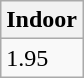<table class="wikitable" border="1" align="upright">
<tr>
<th>Indoor</th>
</tr>
<tr>
<td>1.95</td>
</tr>
</table>
